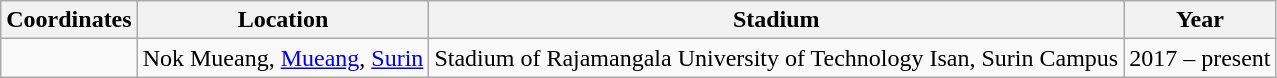<table class="wikitable sortable">
<tr>
<th>Coordinates</th>
<th>Location</th>
<th>Stadium</th>
<th>Year</th>
</tr>
<tr>
<td></td>
<td>Nok Mueang, <a href='#'>Mueang</a>, <a href='#'>Surin</a></td>
<td>Stadium of Rajamangala University of Technology Isan, Surin Campus</td>
<td>2017 – present</td>
</tr>
</table>
